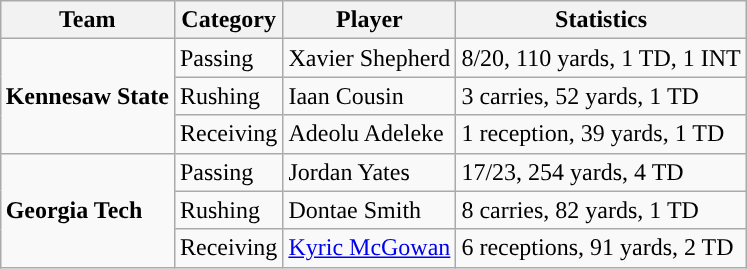<table class="wikitable" style="float: right;">
<tr>
<th>Team</th>
<th>Category</th>
<th>Player</th>
<th>Statistics</th>
</tr>
<tr>
<td rowspan=3><strong>Kennesaw State</strong></td>
<td>Passing</td>
<td>Xavier Shepherd</td>
<td>8/20, 110 yards, 1 TD, 1 INT</td>
</tr>
<tr>
<td>Rushing</td>
<td>Iaan Cousin</td>
<td>3 carries, 52 yards, 1 TD</td>
</tr>
<tr>
<td>Receiving</td>
<td>Adeolu Adeleke</td>
<td>1 reception, 39 yards, 1 TD</td>
</tr>
<tr>
<td rowspan=3><strong>Georgia Tech</strong></td>
<td>Passing</td>
<td>Jordan Yates</td>
<td>17/23, 254 yards, 4 TD</td>
</tr>
<tr>
<td>Rushing</td>
<td>Dontae Smith</td>
<td>8 carries, 82 yards, 1 TD</td>
</tr>
<tr>
<td>Receiving</td>
<td><a href='#'>Kyric McGowan</a></td>
<td>6 receptions, 91 yards, 2 TD</td>
</tr>
</table>
